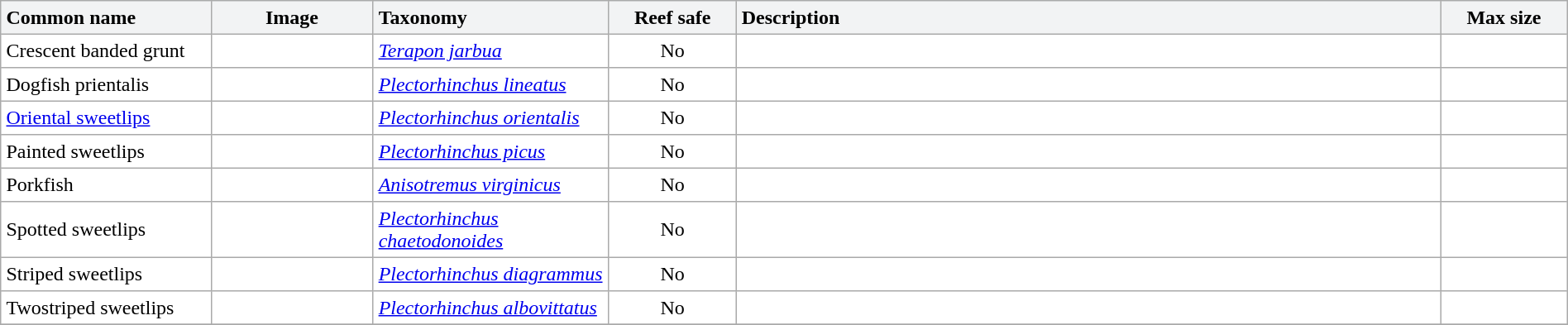<table class="sortable collapsible" cellpadding="4" width="100%" border="1" style="border:1px solid #aaa; border-collapse:collapse">
<tr>
<th align="left" style="background:#F2F3F4" width="170px">Common name</th>
<th style="background:#F2F3F4" width="130px" class="unsortable">Image</th>
<th align="left" style="background:#F2F3F4" width="190px">Taxonomy</th>
<th style="background:#F2F3F4" width="100px">Reef safe</th>
<th align="left" style="background:#F2F3F4" width="610px" class="unsortable">Description</th>
<th style="background:#F2F3F4" width="100px">Max size</th>
</tr>
<tr>
<td>Crescent banded grunt</td>
<td></td>
<td><em><a href='#'>Terapon jarbua</a></em></td>
<td align="center">No</td>
<td></td>
<td></td>
</tr>
<tr>
<td>Dogfish prientalis</td>
<td></td>
<td><em><a href='#'>Plectorhinchus lineatus</a></em></td>
<td align="center">No</td>
<td></td>
<td align="center"></td>
</tr>
<tr>
<td><a href='#'>Oriental sweetlips</a></td>
<td></td>
<td><em><a href='#'>Plectorhinchus orientalis</a></em></td>
<td align="center">No</td>
<td></td>
<td align="center"></td>
</tr>
<tr>
<td>Painted sweetlips</td>
<td></td>
<td><em><a href='#'>Plectorhinchus picus</a></em></td>
<td align="center">No</td>
<td></td>
<td align="center"></td>
</tr>
<tr>
<td>Porkfish</td>
<td></td>
<td><em><a href='#'>Anisotremus virginicus</a></em></td>
<td align="center">No</td>
<td></td>
<td align="center"></td>
</tr>
<tr>
<td>Spotted sweetlips</td>
<td></td>
<td><em><a href='#'>Plectorhinchus chaetodonoides</a></em></td>
<td align="center">No</td>
<td></td>
<td align="center"></td>
</tr>
<tr>
<td>Striped sweetlips</td>
<td></td>
<td><em><a href='#'>Plectorhinchus diagrammus</a></em></td>
<td align="center">No</td>
<td></td>
<td align="center"></td>
</tr>
<tr>
<td>Twostriped sweetlips</td>
<td></td>
<td><em><a href='#'>Plectorhinchus albovittatus</a></em></td>
<td align="center">No</td>
<td></td>
<td align="center"></td>
</tr>
<tr>
</tr>
</table>
